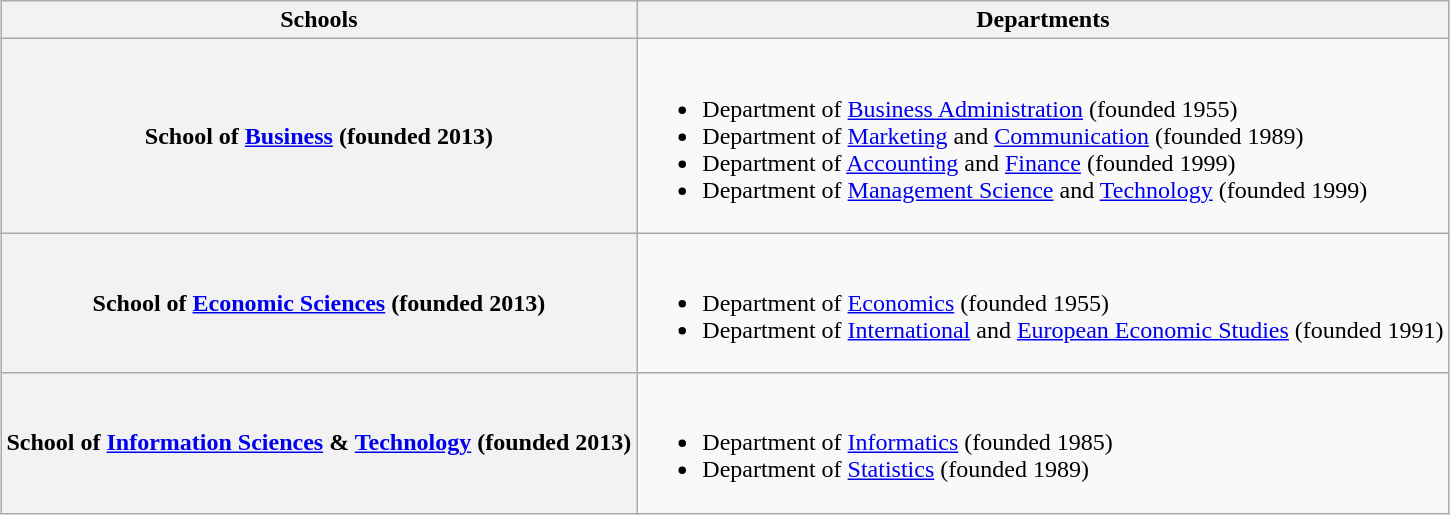<table class="wikitable" style="margin: 1em auto;">
<tr>
<th>Schools</th>
<th>Departments</th>
</tr>
<tr>
<th>School of <a href='#'>Business</a> (founded 2013)</th>
<td><br><ul><li>Department of <a href='#'>Business Administration</a> (founded 1955) </li><li>Department of <a href='#'>Marketing</a> and <a href='#'>Communication</a> (founded 1989) </li><li>Department of <a href='#'>Accounting</a> and <a href='#'>Finance</a> (founded 1999) </li><li>Department of <a href='#'>Management Science</a> and <a href='#'>Technology</a> (founded 1999) </li></ul></td>
</tr>
<tr>
<th>School of <a href='#'>Economic Sciences</a> (founded 2013)</th>
<td><br><ul><li>Department of <a href='#'>Economics</a> (founded 1955) </li><li>Department of <a href='#'>International</a> and <a href='#'>European Economic Studies</a> (founded 1991) </li></ul></td>
</tr>
<tr>
<th>School of <a href='#'>Information Sciences</a> & <a href='#'>Technology</a> (founded 2013)</th>
<td><br><ul><li>Department of <a href='#'>Informatics</a> (founded 1985) </li><li>Department of <a href='#'>Statistics</a> (founded 1989) </li></ul></td>
</tr>
</table>
